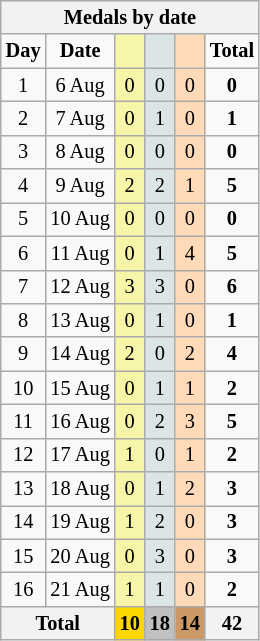<table class="wikitable" style="font-size:85%; text-align:center;">
<tr style="background:#efefef;">
<th colspan=6>Medals by date</th>
</tr>
<tr>
<td><strong>Day</strong></td>
<td><strong>Date</strong></td>
<td style="background:#F7F6A8;"></td>
<td style="background:#DCE5E5;"></td>
<td style="background:#FFDAB9;"></td>
<td><strong>Total</strong></td>
</tr>
<tr>
<td>1</td>
<td>6 Aug</td>
<td style="background:#F7F6A8;">0</td>
<td style="background:#DCE5E5;">0</td>
<td style="background:#FFDAB9;">0</td>
<td><strong>0</strong></td>
</tr>
<tr>
<td>2</td>
<td>7 Aug</td>
<td style="background:#F7F6A8;">0</td>
<td style="background:#DCE5E5;">1</td>
<td style="background:#FFDAB9;">0</td>
<td><strong>1</strong></td>
</tr>
<tr>
<td>3</td>
<td>8 Aug</td>
<td style="background:#F7F6A8;">0</td>
<td style="background:#DCE5E5;">0</td>
<td style="background:#FFDAB9;">0</td>
<td><strong>0</strong></td>
</tr>
<tr>
<td>4</td>
<td>9 Aug</td>
<td style="background:#F7F6A8;">2</td>
<td style="background:#DCE5E5;">2</td>
<td style="background:#FFDAB9;">1</td>
<td><strong>5</strong></td>
</tr>
<tr>
<td>5</td>
<td>10 Aug</td>
<td style="background:#F7F6A8;">0</td>
<td style="background:#DCE5E5;">0</td>
<td style="background:#FFDAB9;">0</td>
<td><strong>0</strong></td>
</tr>
<tr>
<td>6</td>
<td>11 Aug</td>
<td style="background:#F7F6A8;">0</td>
<td style="background:#DCE5E5;">1</td>
<td style="background:#FFDAB9;">4</td>
<td><strong>5</strong></td>
</tr>
<tr>
<td>7</td>
<td>12 Aug</td>
<td style="background:#F7F6A8;">3</td>
<td style="background:#DCE5E5;">3</td>
<td style="background:#FFDAB9;">0</td>
<td><strong>6</strong></td>
</tr>
<tr>
<td>8</td>
<td>13 Aug</td>
<td style="background:#F7F6A8;">0</td>
<td style="background:#DCE5E5;">1</td>
<td style="background:#FFDAB9;">0</td>
<td><strong>1</strong></td>
</tr>
<tr>
<td>9</td>
<td>14 Aug</td>
<td style="background:#F7F6A8;">2</td>
<td style="background:#DCE5E5;">0</td>
<td style="background:#FFDAB9;">2</td>
<td><strong>4</strong></td>
</tr>
<tr>
<td>10</td>
<td>15 Aug</td>
<td style="background:#F7F6A8;">0</td>
<td style="background:#DCE5E5;">1</td>
<td style="background:#FFDAB9;">1</td>
<td><strong>2</strong></td>
</tr>
<tr>
<td>11</td>
<td>16 Aug</td>
<td style="background:#F7F6A8;">0</td>
<td style="background:#DCE5E5;">2</td>
<td style="background:#FFDAB9;">3</td>
<td><strong>5</strong></td>
</tr>
<tr>
<td>12</td>
<td>17 Aug</td>
<td style="background:#F7F6A8;">1</td>
<td style="background:#DCE5E5;">0</td>
<td style="background:#FFDAB9;">1</td>
<td><strong>2</strong></td>
</tr>
<tr>
<td>13</td>
<td>18 Aug</td>
<td style="background:#F7F6A8;">0</td>
<td style="background:#DCE5E5;">1</td>
<td style="background:#FFDAB9;">2</td>
<td><strong>3</strong></td>
</tr>
<tr>
<td>14</td>
<td>19 Aug</td>
<td style="background:#F7F6A8;">1</td>
<td style="background:#DCE5E5;">2</td>
<td style="background:#FFDAB9;">0</td>
<td><strong>3</strong></td>
</tr>
<tr>
<td>15</td>
<td>20 Aug</td>
<td style="background:#F7F6A8;">0</td>
<td style="background:#DCE5E5;">3</td>
<td style="background:#FFDAB9;">0</td>
<td><strong>3</strong></td>
</tr>
<tr>
<td>16</td>
<td>21 Aug</td>
<td style="background:#F7F6A8;">1</td>
<td style="background:#DCE5E5;">1</td>
<td style="background:#FFDAB9;">0</td>
<td><strong>2</strong></td>
</tr>
<tr>
<th colspan="2">Total</th>
<th style="background:gold;">10</th>
<th style="background:silver;">18</th>
<th style="background:#c96;">14</th>
<th>42</th>
</tr>
</table>
